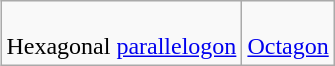<table class=wikitable align=right>
<tr align=center>
<td><br>Hexagonal <a href='#'>parallelogon</a></td>
<td><br><a href='#'>Octagon</a></td>
</tr>
</table>
